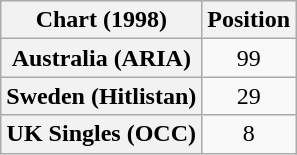<table class="wikitable sortable plainrowheaders" style="text-align:center">
<tr>
<th>Chart (1998)</th>
<th>Position</th>
</tr>
<tr>
<th scope="row">Australia (ARIA)</th>
<td>99</td>
</tr>
<tr>
<th scope="row">Sweden (Hitlistan)</th>
<td>29</td>
</tr>
<tr>
<th scope="row">UK Singles (OCC)</th>
<td>8</td>
</tr>
</table>
